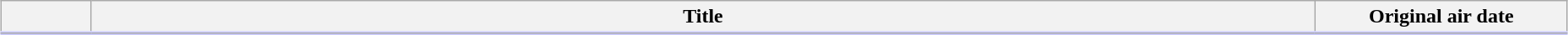<table class="wikitable" style="width:98%; margin:auto; background:#FFF;">
<tr style="border-bottom: 3px solid #CCF;">
<th style="width:4em;"></th>
<th>Title</th>
<th style="width:12em;">Original air date</th>
</tr>
<tr>
</tr>
</table>
